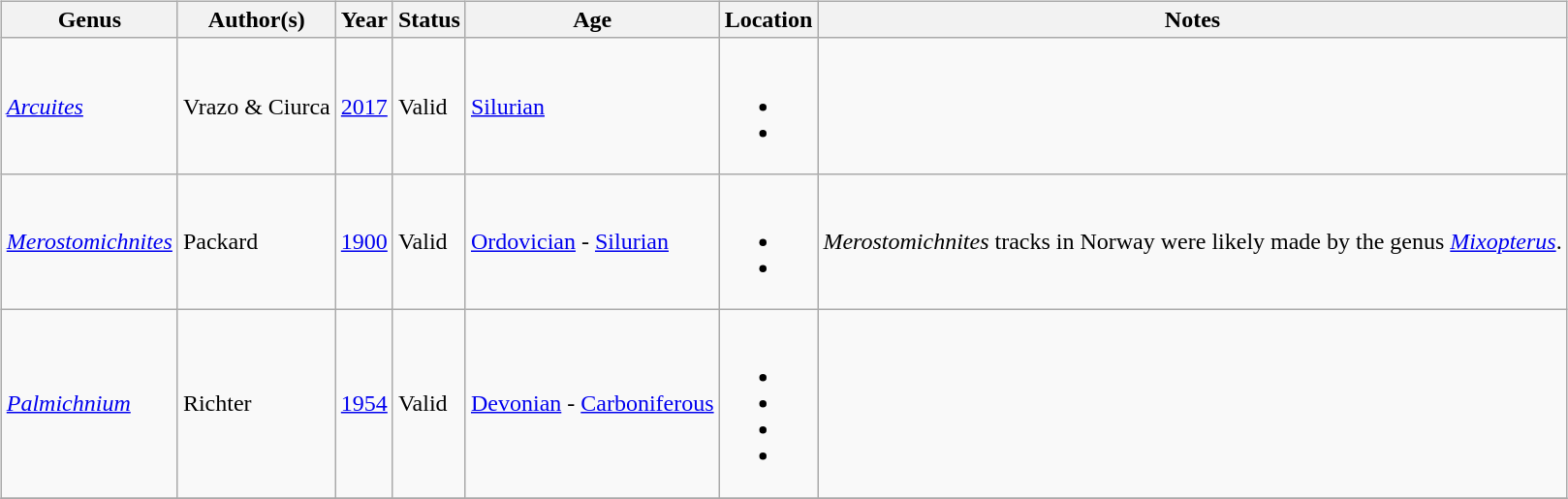<table border="0" style="width: 100%;">
<tr>
<th width="90%"></th>
<th width="5%"></th>
<th width="5%"></th>
</tr>
<tr>
<td valign="top" style="border:0px"><br><table class="wikitable">
<tr>
<th><strong>Genus</strong></th>
<th><strong>Author(s)</strong></th>
<th><strong>Year</strong></th>
<th><strong>Status</strong></th>
<th><strong>Age</strong></th>
<th><strong>Location</strong></th>
<th>Notes</th>
</tr>
<tr>
<td><em><a href='#'>Arcuites</a></em></td>
<td>Vrazo & Ciurca</td>
<td><a href='#'>2017</a></td>
<td>Valid</td>
<td><a href='#'>Silurian</a></td>
<td><br><ul><li></li><li></li></ul></td>
<td></td>
</tr>
<tr>
<td><em><a href='#'>Merostomichnites</a></em></td>
<td>Packard</td>
<td><a href='#'>1900</a></td>
<td>Valid</td>
<td><a href='#'>Ordovician</a> - <a href='#'>Silurian</a></td>
<td><br><ul><li></li><li></li></ul></td>
<td><em>Merostomichnites</em> tracks in Norway were likely made by the genus <em><a href='#'>Mixopterus</a></em>.</td>
</tr>
<tr>
<td><em><a href='#'>Palmichnium</a></em></td>
<td>Richter</td>
<td><a href='#'>1954</a></td>
<td>Valid</td>
<td><a href='#'>Devonian</a> - <a href='#'>Carboniferous</a></td>
<td><br><ul><li></li><li></li><li></li><li></li></ul></td>
<td></td>
</tr>
<tr>
</tr>
</table>
</td>
</tr>
</table>
